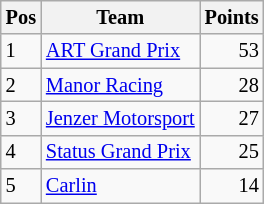<table class="wikitable" style="font-size: 85%;">
<tr>
<th>Pos</th>
<th>Team</th>
<th>Points</th>
</tr>
<tr>
<td>1</td>
<td> <a href='#'>ART Grand Prix</a></td>
<td align="right">53</td>
</tr>
<tr>
<td>2</td>
<td> <a href='#'>Manor Racing</a></td>
<td align="right">28</td>
</tr>
<tr>
<td>3</td>
<td> <a href='#'>Jenzer Motorsport</a></td>
<td align="right">27</td>
</tr>
<tr>
<td>4</td>
<td> <a href='#'>Status Grand Prix</a></td>
<td align="right">25</td>
</tr>
<tr>
<td>5</td>
<td> <a href='#'>Carlin</a></td>
<td align="right">14</td>
</tr>
</table>
